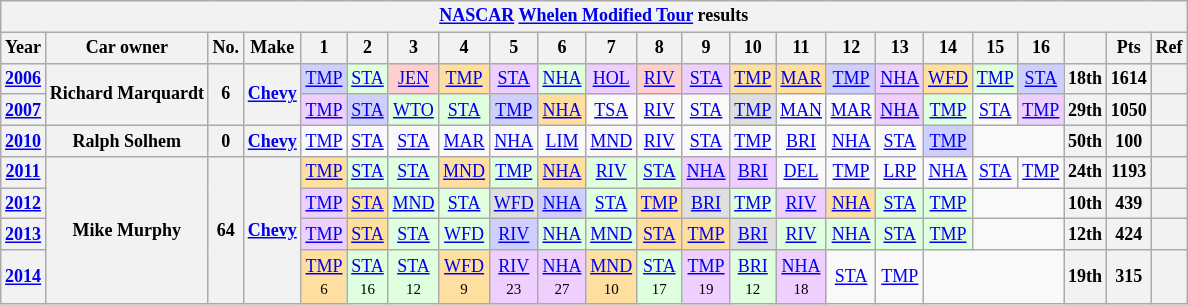<table class="wikitable" style="text-align:center; font-size:75%">
<tr>
<th colspan=38><a href='#'>NASCAR</a> <a href='#'>Whelen Modified Tour</a> results</th>
</tr>
<tr>
<th>Year</th>
<th>Car owner</th>
<th>No.</th>
<th>Make</th>
<th>1</th>
<th>2</th>
<th>3</th>
<th>4</th>
<th>5</th>
<th>6</th>
<th>7</th>
<th>8</th>
<th>9</th>
<th>10</th>
<th>11</th>
<th>12</th>
<th>13</th>
<th>14</th>
<th>15</th>
<th>16</th>
<th></th>
<th>Pts</th>
<th>Ref</th>
</tr>
<tr>
<th><a href='#'>2006</a></th>
<th rowspan=2>Richard Marquardt</th>
<th rowspan=2>6</th>
<th rowspan=2><a href='#'>Chevy</a></th>
<td style="background:#CFCFFF;"><a href='#'>TMP</a><br></td>
<td style="background:#DFFFDF;"><a href='#'>STA</a><br></td>
<td style="background:#FFCFCF;"><a href='#'>JEN</a><br></td>
<td style="background:#FFDF9F;"><a href='#'>TMP</a><br></td>
<td style="background:#EFCFFF;"><a href='#'>STA</a><br></td>
<td style="background:#DFFFDF;"><a href='#'>NHA</a><br></td>
<td style="background:#EFCFFF;"><a href='#'>HOL</a><br></td>
<td style="background:#FFCFCF;"><a href='#'>RIV</a><br></td>
<td style="background:#EFCFFF;"><a href='#'>STA</a><br></td>
<td style="background:#FFDF9F;"><a href='#'>TMP</a><br></td>
<td style="background:#FFDF9F;"><a href='#'>MAR</a><br></td>
<td style="background:#CFCFFF;"><a href='#'>TMP</a><br></td>
<td style="background:#EFCFFF;"><a href='#'>NHA</a><br></td>
<td style="background:#FFDF9F;"><a href='#'>WFD</a><br></td>
<td style="background:#DFFFDF;"><a href='#'>TMP</a><br></td>
<td style="background:#CFCFFF;"><a href='#'>STA</a><br></td>
<th>18th</th>
<th>1614</th>
<th></th>
</tr>
<tr>
<th><a href='#'>2007</a></th>
<td style="background:#EFCFFF;"><a href='#'>TMP</a><br></td>
<td style="background:#CFCFFF;"><a href='#'>STA</a><br></td>
<td style="background:#DFFFDF;"><a href='#'>WTO</a><br></td>
<td style="background:#DFFFDF;"><a href='#'>STA</a><br></td>
<td style="background:#CFCFFF;"><a href='#'>TMP</a><br></td>
<td style="background:#FFDF9F;"><a href='#'>NHA</a><br></td>
<td><a href='#'>TSA</a></td>
<td><a href='#'>RIV</a></td>
<td><a href='#'>STA</a></td>
<td style="background:#DFDFDF;"><a href='#'>TMP</a><br></td>
<td><a href='#'>MAN</a></td>
<td><a href='#'>MAR</a></td>
<td style="background:#EFCFFF;"><a href='#'>NHA</a><br></td>
<td style="background:#DFFFDF;"><a href='#'>TMP</a><br></td>
<td><a href='#'>STA</a></td>
<td style="background:#EFCFFF;"><a href='#'>TMP</a><br></td>
<th>29th</th>
<th>1050</th>
<th></th>
</tr>
<tr>
<th><a href='#'>2010</a></th>
<th>Ralph Solhem</th>
<th>0</th>
<th><a href='#'>Chevy</a></th>
<td><a href='#'>TMP</a></td>
<td><a href='#'>STA</a></td>
<td><a href='#'>STA</a></td>
<td><a href='#'>MAR</a></td>
<td><a href='#'>NHA</a></td>
<td><a href='#'>LIM</a></td>
<td><a href='#'>MND</a></td>
<td><a href='#'>RIV</a></td>
<td><a href='#'>STA</a></td>
<td><a href='#'>TMP</a></td>
<td><a href='#'>BRI</a></td>
<td><a href='#'>NHA</a></td>
<td><a href='#'>STA</a></td>
<td style="background:#CFCFFF;"><a href='#'>TMP</a><br></td>
<td colspan=2></td>
<th>50th</th>
<th>100</th>
<th></th>
</tr>
<tr>
<th><a href='#'>2011</a></th>
<th rowspan=4>Mike Murphy</th>
<th rowspan=4>64</th>
<th rowspan=4><a href='#'>Chevy</a></th>
<td style="background:#FFDF9F;"><a href='#'>TMP</a><br></td>
<td style="background:#DFFFDF;"><a href='#'>STA</a><br></td>
<td style="background:#DFFFDF;"><a href='#'>STA</a><br></td>
<td style="background:#FFDF9F;"><a href='#'>MND</a><br></td>
<td style="background:#DFFFDF;"><a href='#'>TMP</a><br></td>
<td style="background:#FFDF9F;"><a href='#'>NHA</a><br></td>
<td style="background:#DFFFDF;"><a href='#'>RIV</a><br></td>
<td style="background:#DFFFDF;"><a href='#'>STA</a><br></td>
<td style="background:#EFCFFF;"><a href='#'>NHA</a><br></td>
<td style="background:#EFCFFF;"><a href='#'>BRI</a><br></td>
<td><a href='#'>DEL</a></td>
<td><a href='#'>TMP</a></td>
<td><a href='#'>LRP</a></td>
<td><a href='#'>NHA</a></td>
<td><a href='#'>STA</a></td>
<td><a href='#'>TMP</a></td>
<th>24th</th>
<th>1193</th>
<th></th>
</tr>
<tr>
<th><a href='#'>2012</a></th>
<td style="background:#EFCFFF;"><a href='#'>TMP</a><br></td>
<td style="background:#FFDF9F;"><a href='#'>STA</a><br></td>
<td style="background:#DFFFDF;"><a href='#'>MND</a><br></td>
<td style="background:#DFFFDF;"><a href='#'>STA</a><br></td>
<td style="background:#DFDFDF;"><a href='#'>WFD</a><br></td>
<td style="background:#CFCFFF;"><a href='#'>NHA</a><br></td>
<td style="background:#DFFFDF;"><a href='#'>STA</a><br></td>
<td style="background:#FFDF9F;"><a href='#'>TMP</a><br></td>
<td style="background:#DFDFDF;"><a href='#'>BRI</a><br></td>
<td style="background:#DFFFDF;"><a href='#'>TMP</a><br></td>
<td style="background:#EFCFFF;"><a href='#'>RIV</a><br></td>
<td style="background:#FFDF9F;"><a href='#'>NHA</a><br></td>
<td style="background:#DFFFDF;"><a href='#'>STA</a><br></td>
<td style="background:#DFFFDF;"><a href='#'>TMP</a><br></td>
<td colspan=2></td>
<th>10th</th>
<th>439</th>
<th></th>
</tr>
<tr>
<th><a href='#'>2013</a></th>
<td style="background:#EFCFFF;"><a href='#'>TMP</a><br></td>
<td style="background:#FFDF9F;"><a href='#'>STA</a><br></td>
<td style="background:#DFFFDF;"><a href='#'>STA</a><br></td>
<td style="background:#DFFFDF;"><a href='#'>WFD</a><br></td>
<td style="background:#CFCFFF;"><a href='#'>RIV</a><br></td>
<td style="background:#DFFFDF;"><a href='#'>NHA</a><br></td>
<td style="background:#DFFFDF;"><a href='#'>MND</a><br></td>
<td style="background:#FFDF9F;"><a href='#'>STA</a><br></td>
<td style="background:#FFDF9F;"><a href='#'>TMP</a><br></td>
<td style="background:#DFDFDF;"><a href='#'>BRI</a><br></td>
<td style="background:#DFFFDF;"><a href='#'>RIV</a><br></td>
<td style="background:#DFFFDF;"><a href='#'>NHA</a><br></td>
<td style="background:#DFFFDF;"><a href='#'>STA</a><br></td>
<td style="background:#DFFFDF;"><a href='#'>TMP</a><br></td>
<td colspan=2></td>
<th>12th</th>
<th>424</th>
<th></th>
</tr>
<tr>
<th><a href='#'>2014</a></th>
<td style="background:#FFDF9F;"><a href='#'>TMP</a><br><small>6</small></td>
<td style="background:#DFFFDF;"><a href='#'>STA</a><br><small>16</small></td>
<td style="background:#DFFFDF;"><a href='#'>STA</a><br><small>12</small></td>
<td style="background:#FFDF9F;"><a href='#'>WFD</a><br><small>9</small></td>
<td style="background:#EFCFFF;"><a href='#'>RIV</a><br><small>23</small></td>
<td style="background:#EFCFFF;"><a href='#'>NHA</a><br><small>27</small></td>
<td style="background:#FFDF9F;"><a href='#'>MND</a><br><small>10</small></td>
<td style="background:#DFFFDF;"><a href='#'>STA</a><br><small>17</small></td>
<td style="background:#EFCFFF;"><a href='#'>TMP</a><br><small>19</small></td>
<td style="background:#DFFFDF;"><a href='#'>BRI</a><br><small>12</small></td>
<td style="background:#EFCFFF;"><a href='#'>NHA</a><br><small>18</small></td>
<td><a href='#'>STA</a></td>
<td><a href='#'>TMP</a></td>
<td colspan=3></td>
<th>19th</th>
<th>315</th>
<th></th>
</tr>
</table>
